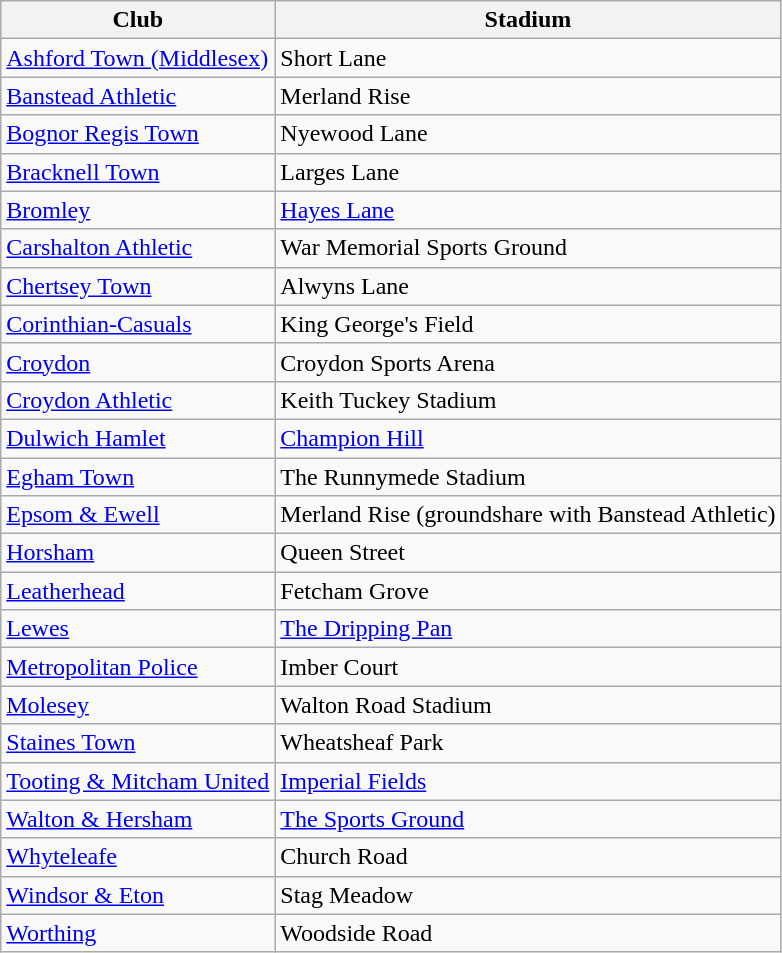<table class="wikitable sortable">
<tr>
<th>Club</th>
<th>Stadium</th>
</tr>
<tr>
<td><a href='#'>Ashford Town (Middlesex)</a></td>
<td>Short Lane</td>
</tr>
<tr>
<td><a href='#'>Banstead Athletic</a></td>
<td>Merland Rise</td>
</tr>
<tr>
<td><a href='#'>Bognor Regis Town</a></td>
<td>Nyewood Lane</td>
</tr>
<tr>
<td><a href='#'>Bracknell Town</a></td>
<td>Larges Lane</td>
</tr>
<tr>
<td><a href='#'>Bromley</a></td>
<td><a href='#'>Hayes Lane</a></td>
</tr>
<tr>
<td><a href='#'>Carshalton Athletic</a></td>
<td>War Memorial Sports Ground</td>
</tr>
<tr>
<td><a href='#'>Chertsey Town</a></td>
<td>Alwyns Lane</td>
</tr>
<tr>
<td><a href='#'>Corinthian-Casuals</a></td>
<td>King George's Field</td>
</tr>
<tr>
<td><a href='#'>Croydon</a></td>
<td>Croydon Sports Arena</td>
</tr>
<tr>
<td><a href='#'>Croydon Athletic</a></td>
<td>Keith Tuckey Stadium</td>
</tr>
<tr>
<td><a href='#'>Dulwich Hamlet</a></td>
<td><a href='#'>Champion Hill</a></td>
</tr>
<tr>
<td><a href='#'>Egham Town</a></td>
<td>The Runnymede Stadium</td>
</tr>
<tr>
<td><a href='#'>Epsom & Ewell</a></td>
<td>Merland Rise (groundshare with Banstead Athletic)</td>
</tr>
<tr>
<td><a href='#'>Horsham</a></td>
<td>Queen Street</td>
</tr>
<tr>
<td><a href='#'>Leatherhead</a></td>
<td>Fetcham Grove</td>
</tr>
<tr>
<td><a href='#'>Lewes</a></td>
<td><a href='#'>The Dripping Pan</a></td>
</tr>
<tr>
<td><a href='#'>Metropolitan Police</a></td>
<td>Imber Court</td>
</tr>
<tr>
<td><a href='#'>Molesey</a></td>
<td>Walton Road Stadium</td>
</tr>
<tr>
<td><a href='#'>Staines Town</a></td>
<td>Wheatsheaf Park</td>
</tr>
<tr>
<td><a href='#'>Tooting & Mitcham United</a></td>
<td><a href='#'>Imperial Fields</a></td>
</tr>
<tr>
<td><a href='#'>Walton & Hersham</a></td>
<td><a href='#'>The Sports Ground</a></td>
</tr>
<tr>
<td><a href='#'>Whyteleafe</a></td>
<td>Church Road</td>
</tr>
<tr>
<td><a href='#'>Windsor & Eton</a></td>
<td>Stag Meadow</td>
</tr>
<tr>
<td><a href='#'>Worthing</a></td>
<td>Woodside Road</td>
</tr>
</table>
